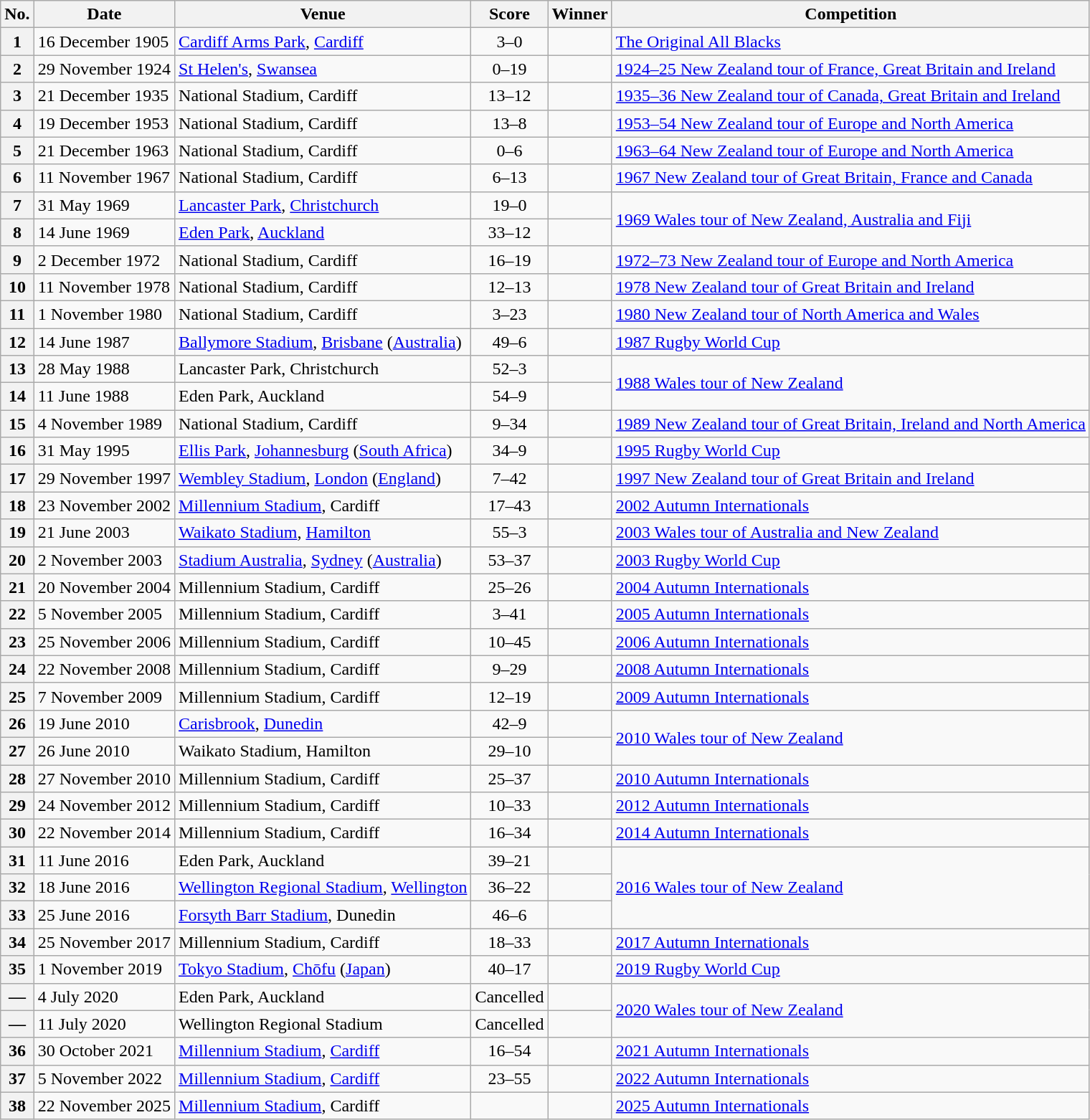<table class="wikitable">
<tr>
<th>No.</th>
<th>Date</th>
<th>Venue</th>
<th>Score</th>
<th>Winner</th>
<th>Competition</th>
</tr>
<tr>
<th>1</th>
<td>16 December 1905</td>
<td><a href='#'>Cardiff Arms Park</a>, <a href='#'>Cardiff</a></td>
<td align="center">3–0</td>
<td></td>
<td><a href='#'>The Original All Blacks</a></td>
</tr>
<tr>
<th>2</th>
<td>29 November 1924</td>
<td><a href='#'>St Helen's</a>, <a href='#'>Swansea</a></td>
<td align="center">0–19</td>
<td></td>
<td><a href='#'>1924–25 New Zealand tour of France, Great Britain and Ireland</a></td>
</tr>
<tr>
<th>3</th>
<td>21 December 1935</td>
<td>National Stadium, Cardiff</td>
<td align="center">13–12</td>
<td></td>
<td><a href='#'>1935–36 New Zealand tour of Canada, Great Britain and Ireland</a></td>
</tr>
<tr>
<th>4</th>
<td>19 December 1953</td>
<td>National Stadium, Cardiff</td>
<td align="center">13–8</td>
<td></td>
<td><a href='#'>1953–54 New Zealand tour of Europe and North America</a></td>
</tr>
<tr>
<th>5</th>
<td>21 December 1963</td>
<td>National Stadium, Cardiff</td>
<td align="center">0–6</td>
<td></td>
<td><a href='#'>1963–64 New Zealand tour of Europe and North America</a></td>
</tr>
<tr>
<th>6</th>
<td>11 November 1967</td>
<td>National Stadium, Cardiff</td>
<td align="center">6–13</td>
<td></td>
<td><a href='#'>1967 New Zealand tour of Great Britain, France and Canada</a></td>
</tr>
<tr>
<th>7</th>
<td>31 May 1969</td>
<td><a href='#'>Lancaster Park</a>, <a href='#'>Christchurch</a></td>
<td align="center">19–0</td>
<td></td>
<td rowspan="2"><a href='#'>1969 Wales tour of New Zealand, Australia and Fiji</a></td>
</tr>
<tr>
<th>8</th>
<td>14 June 1969</td>
<td><a href='#'>Eden Park</a>, <a href='#'>Auckland</a></td>
<td align="center">33–12</td>
<td></td>
</tr>
<tr>
<th>9</th>
<td>2 December 1972</td>
<td>National Stadium, Cardiff</td>
<td align="center">16–19</td>
<td></td>
<td><a href='#'>1972–73 New Zealand tour of Europe and North America</a></td>
</tr>
<tr>
<th>10</th>
<td>11 November 1978</td>
<td>National Stadium, Cardiff</td>
<td align="center">12–13</td>
<td></td>
<td><a href='#'>1978 New Zealand tour of Great Britain and Ireland</a></td>
</tr>
<tr>
<th>11</th>
<td>1 November 1980</td>
<td>National Stadium, Cardiff</td>
<td align="center">3–23</td>
<td></td>
<td><a href='#'>1980 New Zealand tour of North America and Wales</a></td>
</tr>
<tr>
<th>12</th>
<td>14 June 1987</td>
<td><a href='#'>Ballymore Stadium</a>, <a href='#'>Brisbane</a> (<a href='#'>Australia</a>)</td>
<td align="center">49–6</td>
<td></td>
<td><a href='#'>1987 Rugby World Cup</a></td>
</tr>
<tr>
<th>13</th>
<td>28 May 1988</td>
<td>Lancaster Park, Christchurch</td>
<td align="center">52–3</td>
<td></td>
<td rowspan="2"><a href='#'>1988 Wales tour of New Zealand</a></td>
</tr>
<tr>
<th>14</th>
<td>11 June 1988</td>
<td>Eden Park, Auckland</td>
<td align="center">54–9</td>
<td></td>
</tr>
<tr>
<th>15</th>
<td>4 November 1989</td>
<td>National Stadium, Cardiff</td>
<td align="center">9–34</td>
<td></td>
<td><a href='#'>1989 New Zealand tour of Great Britain, Ireland and North America</a></td>
</tr>
<tr>
<th>16</th>
<td>31 May 1995</td>
<td><a href='#'>Ellis Park</a>, <a href='#'>Johannesburg</a> (<a href='#'>South Africa</a>)</td>
<td align="center">34–9</td>
<td></td>
<td><a href='#'>1995 Rugby World Cup</a></td>
</tr>
<tr>
<th>17</th>
<td>29 November 1997</td>
<td><a href='#'>Wembley Stadium</a>, <a href='#'>London</a> (<a href='#'>England</a>)</td>
<td align="center">7–42</td>
<td></td>
<td><a href='#'>1997 New Zealand tour of Great Britain and Ireland</a></td>
</tr>
<tr>
<th>18</th>
<td>23 November 2002</td>
<td><a href='#'>Millennium Stadium</a>, Cardiff</td>
<td align="center">17–43</td>
<td></td>
<td><a href='#'>2002 Autumn Internationals</a></td>
</tr>
<tr>
<th>19</th>
<td>21 June 2003</td>
<td><a href='#'>Waikato Stadium</a>, <a href='#'>Hamilton</a></td>
<td align="center">55–3</td>
<td></td>
<td><a href='#'>2003 Wales tour of Australia and New Zealand</a></td>
</tr>
<tr>
<th>20</th>
<td>2 November 2003</td>
<td><a href='#'>Stadium Australia</a>, <a href='#'>Sydney</a> (<a href='#'>Australia</a>)</td>
<td align="center">53–37</td>
<td></td>
<td><a href='#'>2003 Rugby World Cup</a></td>
</tr>
<tr>
<th>21</th>
<td>20 November 2004</td>
<td>Millennium Stadium, Cardiff</td>
<td align="center">25–26</td>
<td></td>
<td><a href='#'>2004 Autumn Internationals</a></td>
</tr>
<tr>
<th>22</th>
<td>5 November 2005</td>
<td>Millennium Stadium, Cardiff</td>
<td align="center">3–41</td>
<td></td>
<td><a href='#'>2005 Autumn Internationals</a></td>
</tr>
<tr>
<th>23</th>
<td>25 November 2006</td>
<td>Millennium Stadium, Cardiff</td>
<td align="center">10–45</td>
<td></td>
<td><a href='#'>2006 Autumn Internationals</a></td>
</tr>
<tr>
<th>24</th>
<td>22 November 2008</td>
<td>Millennium Stadium, Cardiff</td>
<td align="center">9–29</td>
<td></td>
<td><a href='#'>2008 Autumn Internationals</a></td>
</tr>
<tr>
<th>25</th>
<td>7 November 2009</td>
<td>Millennium Stadium, Cardiff</td>
<td align="center">12–19</td>
<td></td>
<td><a href='#'>2009 Autumn Internationals</a></td>
</tr>
<tr>
<th>26</th>
<td>19 June 2010</td>
<td><a href='#'>Carisbrook</a>, <a href='#'>Dunedin</a></td>
<td align="center">42–9</td>
<td></td>
<td rowspan="2"><a href='#'>2010 Wales tour of New Zealand</a></td>
</tr>
<tr>
<th>27</th>
<td>26 June 2010</td>
<td>Waikato Stadium, Hamilton</td>
<td align="center">29–10</td>
<td></td>
</tr>
<tr>
<th>28</th>
<td>27 November 2010</td>
<td>Millennium Stadium, Cardiff</td>
<td align="center">25–37</td>
<td></td>
<td><a href='#'>2010 Autumn Internationals</a></td>
</tr>
<tr>
<th>29</th>
<td>24 November 2012</td>
<td>Millennium Stadium, Cardiff</td>
<td align="center">10–33</td>
<td></td>
<td><a href='#'>2012 Autumn Internationals</a></td>
</tr>
<tr>
<th>30</th>
<td>22 November 2014</td>
<td>Millennium Stadium, Cardiff</td>
<td align="center">16–34</td>
<td></td>
<td><a href='#'>2014 Autumn Internationals</a></td>
</tr>
<tr>
<th>31</th>
<td>11 June 2016</td>
<td>Eden Park, Auckland</td>
<td align="center">39–21</td>
<td></td>
<td rowspan="3"><a href='#'>2016 Wales tour of New Zealand</a></td>
</tr>
<tr>
<th>32</th>
<td>18 June 2016</td>
<td><a href='#'>Wellington Regional Stadium</a>, <a href='#'>Wellington</a></td>
<td align="center">36–22</td>
<td></td>
</tr>
<tr>
<th>33</th>
<td>25 June 2016</td>
<td><a href='#'>Forsyth Barr Stadium</a>, Dunedin</td>
<td align="center">46–6</td>
<td></td>
</tr>
<tr>
<th>34</th>
<td>25 November 2017</td>
<td>Millennium Stadium, Cardiff</td>
<td align="center">18–33</td>
<td></td>
<td><a href='#'>2017 Autumn Internationals</a></td>
</tr>
<tr>
<th>35</th>
<td>1 November 2019</td>
<td><a href='#'>Tokyo Stadium</a>, <a href='#'>Chōfu</a> (<a href='#'>Japan</a>)</td>
<td align="center">40–17</td>
<td></td>
<td><a href='#'>2019 Rugby World Cup</a></td>
</tr>
<tr>
<th>—</th>
<td>4 July 2020</td>
<td>Eden Park, Auckland</td>
<td align="center">Cancelled</td>
<td></td>
<td rowspan="2"><a href='#'>2020 Wales tour of New Zealand</a></td>
</tr>
<tr>
<th>—</th>
<td>11 July 2020</td>
<td>Wellington Regional Stadium</td>
<td align="center">Cancelled</td>
<td></td>
</tr>
<tr>
<th>36</th>
<td>30 October 2021</td>
<td><a href='#'>Millennium Stadium</a>, <a href='#'>Cardiff</a></td>
<td align="center">16–54</td>
<td></td>
<td><a href='#'>2021 Autumn Internationals</a></td>
</tr>
<tr>
<th>37</th>
<td>5 November 2022</td>
<td><a href='#'>Millennium Stadium</a>, <a href='#'>Cardiff</a></td>
<td align="center">23–55</td>
<td></td>
<td><a href='#'>2022 Autumn Internationals</a></td>
</tr>
<tr>
<th>38</th>
<td>22 November 2025</td>
<td><a href='#'>Millennium Stadium</a>, Cardiff</td>
<td align="center"></td>
<td></td>
<td><a href='#'>2025 Autumn Internationals</a></td>
</tr>
</table>
